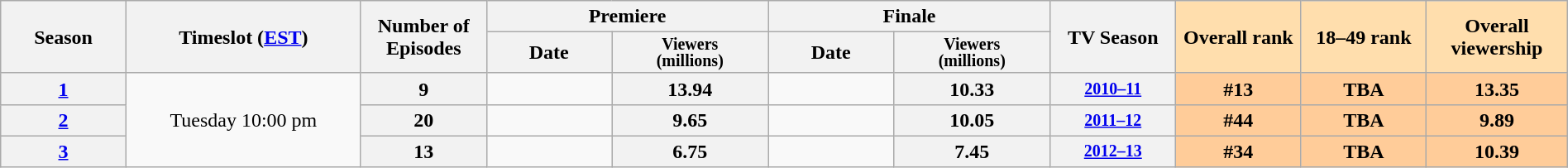<table class="wikitable plainrowheaders" style="text-align:center; width:100%;">
<tr>
<th scope="col" style="width:8%;" rowspan="2">Season</th>
<th scope="col" style="width:15%;" rowspan="2">Timeslot (<a href='#'>EST</a>)</th>
<th scope="col" style="width:8%;" rowspan="2">Number of Episodes</th>
<th scope="col" colspan=2>Premiere</th>
<th scope="col" colspan=2>Finale</th>
<th scope="col" style="width:8%;" rowspan="2">TV Season</th>
<th scope="col" style="width:8%; background:#ffdead;" rowspan="2">Overall rank</th>
<th scope="col" style="width:8%; background:#ffdead;" rowspan="2">18–49 rank</th>
<th scope="col" style="width:10%; background:#ffdead;" rowspan="2">Overall viewership</th>
</tr>
<tr>
<th scope="col" style="width:8%;">Date</th>
<th scope="col" span style="width:10%; font-size:smaller; line-height:100%;">Viewers<br>(millions)</th>
<th scope="col" style="width:8%;">Date</th>
<th scope="col" span style="width:10%; font-size:smaller; line-height:100%;">Viewers<br>(millions)</th>
</tr>
<tr>
<th><strong><a href='#'>1</a></strong></th>
<td rowspan="3" style="text-align:center;">Tuesday 10:00 pm</td>
<th>9</th>
<td style="font-size:11px;line-height:110%"></td>
<th>13.94</th>
<td style="font-size:11px;line-height:110%"></td>
<th>10.33</th>
<th style="font-size:smaller"><a href='#'>2010–11</a></th>
<th style="background:#fc9;">#13</th>
<th style="background:#fc9;">TBA</th>
<th style="background:#fc9;">13.35</th>
</tr>
<tr>
<th><strong><a href='#'>2</a></strong></th>
<th>20</th>
<td style="font-size:11px;line-height:110%"></td>
<th>9.65</th>
<td style="font-size:11px;line-height:110%"></td>
<th>10.05</th>
<th style="font-size:smaller"><a href='#'>2011–12</a></th>
<th style="background:#fc9;">#44</th>
<th style="background:#fc9;">TBA</th>
<th style="background:#fc9;">9.89</th>
</tr>
<tr>
<th><strong><a href='#'>3</a></strong></th>
<th>13</th>
<td style="font-size:11px;line-height:110%"></td>
<th>6.75</th>
<td style="font-size:11px;line-height:110%"></td>
<th>7.45</th>
<th style="font-size:smaller"><a href='#'>2012–13</a></th>
<th style="background:#fc9;">#34</th>
<th style="background:#fc9;">TBA</th>
<th style="background:#fc9;">10.39</th>
</tr>
</table>
